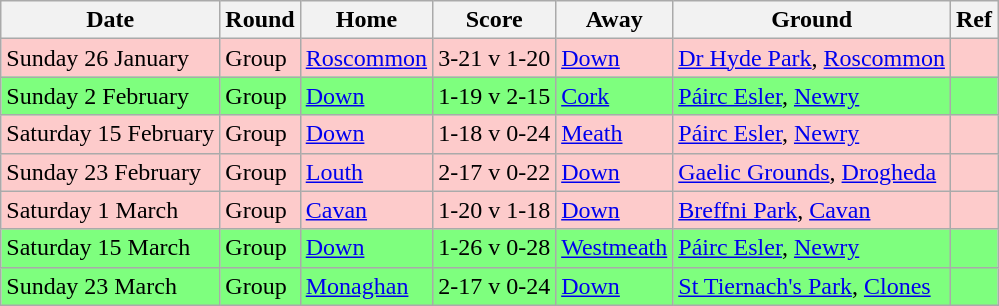<table class="wikitable">
<tr>
<th>Date</th>
<th>Round</th>
<th>Home</th>
<th>Score</th>
<th>Away</th>
<th>Ground</th>
<th>Ref</th>
</tr>
<tr style="background:#fdcbcb;">
<td>Sunday 26 January</td>
<td>Group</td>
<td><a href='#'>Roscommon</a></td>
<td>3-21 v 1-20</td>
<td><a href='#'>Down</a></td>
<td><a href='#'>Dr Hyde Park</a>, <a href='#'>Roscommon</a></td>
<td></td>
</tr>
<tr style="background:#7eff7e;">
<td>Sunday 2 February</td>
<td>Group</td>
<td><a href='#'>Down</a></td>
<td>1-19 v 2-15</td>
<td><a href='#'>Cork</a></td>
<td><a href='#'>Páirc Esler</a>, <a href='#'>Newry</a></td>
<td></td>
</tr>
<tr style="background:#fdcbcb;">
<td>Saturday 15 February</td>
<td>Group</td>
<td><a href='#'>Down</a></td>
<td>1-18 v 0-24</td>
<td><a href='#'>Meath</a></td>
<td><a href='#'>Páirc Esler</a>, <a href='#'>Newry</a></td>
<td></td>
</tr>
<tr style="background:#fdcbcb;">
<td>Sunday 23 February</td>
<td>Group</td>
<td><a href='#'>Louth</a></td>
<td>2-17 v 0-22</td>
<td><a href='#'>Down</a></td>
<td><a href='#'>Gaelic Grounds</a>, <a href='#'>Drogheda</a></td>
<td></td>
</tr>
<tr style="background:#fdcbcb;">
<td>Saturday 1 March</td>
<td>Group</td>
<td><a href='#'>Cavan</a></td>
<td>1-20 v 1-18</td>
<td><a href='#'>Down</a></td>
<td><a href='#'>Breffni Park</a>, <a href='#'>Cavan</a></td>
<td></td>
</tr>
<tr style="background:#7eff7e;">
<td>Saturday 15 March</td>
<td>Group</td>
<td><a href='#'>Down</a></td>
<td>1-26 v 0-28</td>
<td><a href='#'>Westmeath</a></td>
<td><a href='#'>Páirc Esler</a>, <a href='#'>Newry</a></td>
<td></td>
</tr>
<tr style="background:#7eff7e;">
<td>Sunday 23 March</td>
<td>Group</td>
<td><a href='#'>Monaghan</a></td>
<td>2-17 v 0-24</td>
<td><a href='#'>Down</a></td>
<td><a href='#'>St Tiernach's Park</a>, <a href='#'>Clones</a></td>
<td></td>
</tr>
</table>
